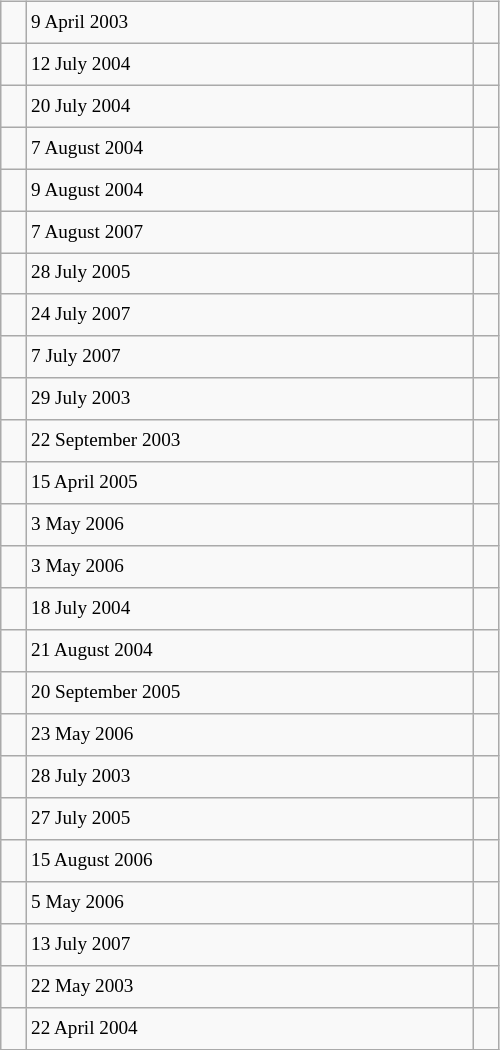<table class="wikitable" style="font-size: 80%; float: left; width: 26em; margin-right: 1em; height: 700px">
<tr>
<td></td>
<td>9 April 2003</td>
<td></td>
</tr>
<tr>
<td></td>
<td>12 July 2004</td>
<td></td>
</tr>
<tr>
<td></td>
<td>20 July 2004</td>
<td></td>
</tr>
<tr>
<td></td>
<td>7 August 2004</td>
<td></td>
</tr>
<tr>
<td></td>
<td>9 August 2004</td>
<td></td>
</tr>
<tr>
<td></td>
<td>7 August 2007</td>
<td></td>
</tr>
<tr>
<td></td>
<td>28 July 2005</td>
<td></td>
</tr>
<tr>
<td></td>
<td>24 July 2007</td>
<td></td>
</tr>
<tr>
<td></td>
<td>7 July 2007</td>
<td></td>
</tr>
<tr>
<td></td>
<td>29 July 2003</td>
<td></td>
</tr>
<tr>
<td></td>
<td>22 September 2003</td>
<td></td>
</tr>
<tr>
<td></td>
<td>15 April 2005</td>
<td></td>
</tr>
<tr>
<td></td>
<td>3 May 2006</td>
<td></td>
</tr>
<tr>
<td></td>
<td>3 May 2006</td>
<td></td>
</tr>
<tr>
<td></td>
<td>18 July 2004</td>
<td></td>
</tr>
<tr>
<td></td>
<td>21 August 2004</td>
<td></td>
</tr>
<tr>
<td></td>
<td>20 September 2005</td>
<td></td>
</tr>
<tr>
<td></td>
<td>23 May 2006</td>
<td></td>
</tr>
<tr>
<td></td>
<td>28 July 2003</td>
<td></td>
</tr>
<tr>
<td></td>
<td>27 July 2005</td>
<td></td>
</tr>
<tr>
<td></td>
<td>15 August 2006</td>
<td></td>
</tr>
<tr>
<td></td>
<td>5 May 2006</td>
<td></td>
</tr>
<tr>
<td></td>
<td>13 July 2007</td>
<td></td>
</tr>
<tr>
<td></td>
<td>22 May 2003</td>
<td></td>
</tr>
<tr>
<td></td>
<td>22 April 2004</td>
<td></td>
</tr>
</table>
